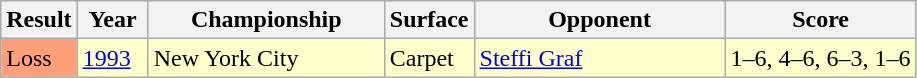<table class="sortable wikitable">
<tr>
<th style="width:40px">Result</th>
<th style="width:40px">Year</th>
<th style="width:150px">Championship</th>
<th style="width:50px">Surface</th>
<th style="width:160px">Opponent</th>
<th style="width:120px"  class="unsortable">Score</th>
</tr>
<tr style="background:#ffffcc;">
<td style="background:#ffa07a;">Loss</td>
<td><a href='#'>1993</a></td>
<td>New York City</td>
<td>Carpet</td>
<td> <a href='#'>Steffi Graf</a></td>
<td>1–6, 4–6, 6–3, 1–6</td>
</tr>
</table>
